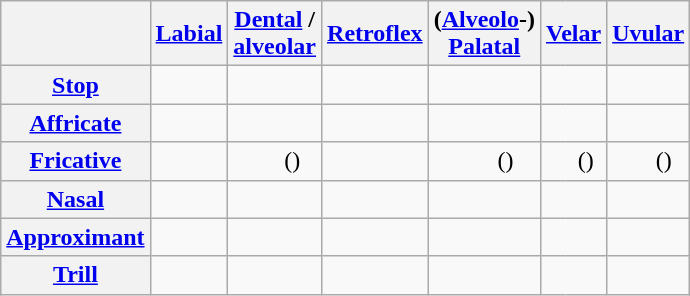<table class="wikitable" style="text-align: center;">
<tr>
<th> </th>
<th colspan="2"><a href='#'>Labial</a></th>
<th colspan="2"><a href='#'>Dental</a> /<br><a href='#'>alveolar</a></th>
<th colspan="2"><a href='#'>Retroflex</a></th>
<th colspan="2">(<a href='#'>Alveolo</a>-)<br><a href='#'>Palatal</a></th>
<th colspan="2"><a href='#'>Velar</a></th>
<th colspan="2"><a href='#'>Uvular</a></th>
</tr>
<tr>
<th><a href='#'>Stop</a></th>
<td style="border-right-width: 0;"></td>
<td style="border-left-width: 0;"></td>
<td style="border-right-width: 0;"></td>
<td style="border-left-width: 0;"></td>
<td style="border-right-width: 0;"> </td>
<td style="border-left-width: 0;"> </td>
<td style="border-right-width: 0;"> </td>
<td style="border-left-width: 0;"> </td>
<td style="border-right-width: 0;"></td>
<td style="border-left-width: 0;"></td>
<td style="border-right-width: 0;"></td>
<td style="border-left-width: 0;"></td>
</tr>
<tr>
<th><a href='#'>Affricate</a></th>
<td style="border-right-width: 0;"> </td>
<td style="border-left-width: 0;"> </td>
<td style="border-right-width: 0;"></td>
<td style="border-left-width: 0;"></td>
<td style="border-right-width: 0;"></td>
<td style="border-left-width: 0;"></td>
<td style="border-right-width: 0;"></td>
<td style="border-left-width: 0;"></td>
<td style="border-right-width: 0;"> </td>
<td style="border-left-width: 0;"> </td>
<td style="border-right-width: 0;"> </td>
<td style="border-left-width: 0;"> </td>
</tr>
<tr>
<th><a href='#'>Fricative</a></th>
<td style="border-right-width: 0;"></td>
<td style="border-left-width: 0;"> </td>
<td style="border-right-width: 0;"></td>
<td style="border-left-width: 0;">()</td>
<td style="border-right-width: 0;"></td>
<td style="border-left-width: 0;"></td>
<td style="border-right-width: 0;"></td>
<td style="border-left-width: 0;">()</td>
<td style="border-right-width: 0;"></td>
<td style="border-left-width: 0;">()</td>
<td style="border-right-width: 0;"></td>
<td style="border-left-width: 0;">()</td>
</tr>
<tr>
<th><a href='#'>Nasal</a></th>
<td style="border-right-width: 0;"> </td>
<td style="border-left-width: 0;"></td>
<td style="border-right-width: 0;"> </td>
<td style="border-left-width: 0;"></td>
<td style="border-right-width: 0;"> </td>
<td style="border-left-width: 0;"> </td>
<td style="border-right-width: 0;"> </td>
<td style="border-left-width: 0;"></td>
<td style="border-right-width: 0;"> </td>
<td style="border-left-width: 0;"></td>
<td style="border-right-width: 0;"> </td>
<td style="border-left-width: 0;"> </td>
</tr>
<tr>
<th><a href='#'>Approximant</a></th>
<td style="border-right-width: 0;"> </td>
<td style="border-left-width: 0;"> </td>
<td style="border-right-width: 0;"> </td>
<td style="border-left-width: 0;"></td>
<td style="border-right-width: 0;"> </td>
<td style="border-left-width: 0;"> </td>
<td style="border-right-width: 0;"> </td>
<td style="border-left-width: 0;"></td>
<td style="border-right-width: 0;"> </td>
<td style="border-left-width: 0;"></td>
<td style="border-right-width: 0;"> </td>
<td style="border-left-width: 0;"> </td>
</tr>
<tr>
<th><a href='#'>Trill</a></th>
<td style="border-right-width: 0;"> </td>
<td style="border-left-width: 0;"> </td>
<td style="border-right-width: 0;"> </td>
<td style="border-left-width: 0;"></td>
<td style="border-right-width: 0;"> </td>
<td style="border-left-width: 0;"> </td>
<td style="border-right-width: 0;"> </td>
<td style="border-left-width: 0;"> </td>
<td style="border-right-width: 0;"> </td>
<td style="border-left-width: 0;"> </td>
<td style="border-right-width: 0;"> </td>
<td style="border-left-width: 0;"> </td>
</tr>
</table>
